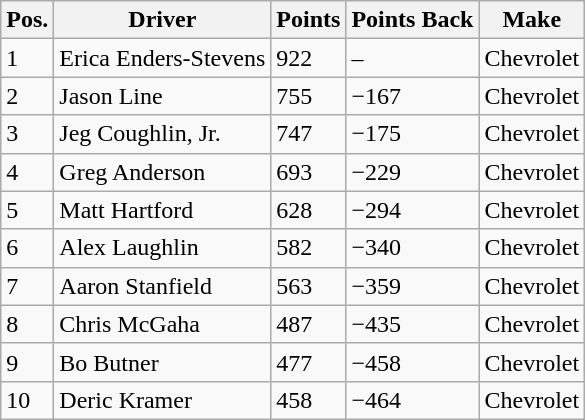<table class="wikitable">
<tr>
<th>Pos.</th>
<th>Driver</th>
<th>Points</th>
<th>Points Back</th>
<th>Make</th>
</tr>
<tr>
<td>1</td>
<td>Erica Enders-Stevens</td>
<td>922</td>
<td>–</td>
<td>Chevrolet</td>
</tr>
<tr>
<td>2</td>
<td>Jason Line</td>
<td>755</td>
<td>−167</td>
<td>Chevrolet</td>
</tr>
<tr>
<td>3</td>
<td>Jeg Coughlin, Jr.</td>
<td>747</td>
<td>−175</td>
<td>Chevrolet</td>
</tr>
<tr>
<td>4</td>
<td>Greg Anderson</td>
<td>693</td>
<td>−229</td>
<td>Chevrolet</td>
</tr>
<tr>
<td>5</td>
<td>Matt Hartford</td>
<td>628</td>
<td>−294</td>
<td>Chevrolet</td>
</tr>
<tr>
<td>6</td>
<td>Alex Laughlin</td>
<td>582</td>
<td>−340</td>
<td>Chevrolet</td>
</tr>
<tr>
<td>7</td>
<td>Aaron Stanfield</td>
<td>563</td>
<td>−359</td>
<td>Chevrolet</td>
</tr>
<tr>
<td>8</td>
<td>Chris McGaha</td>
<td>487</td>
<td>−435</td>
<td>Chevrolet</td>
</tr>
<tr>
<td>9</td>
<td>Bo Butner</td>
<td>477</td>
<td>−458</td>
<td>Chevrolet</td>
</tr>
<tr>
<td>10</td>
<td>Deric Kramer</td>
<td>458</td>
<td>−464</td>
<td>Chevrolet</td>
</tr>
</table>
